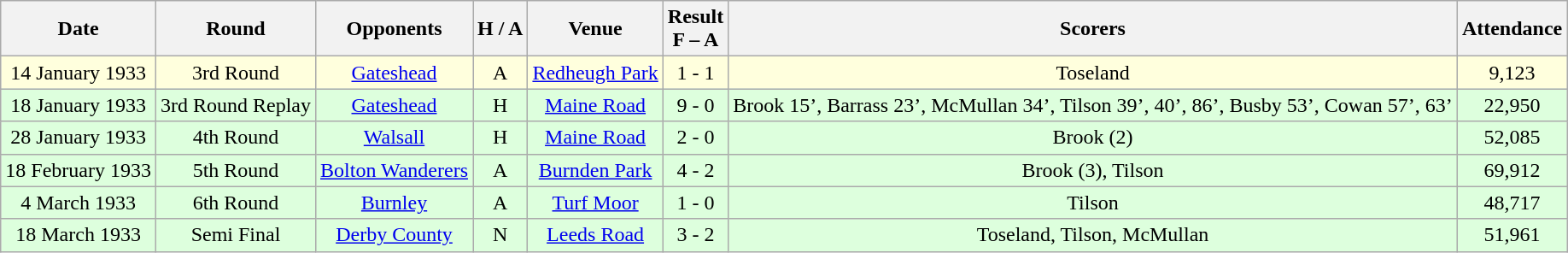<table class="wikitable" style="text-align:center">
<tr>
<th>Date</th>
<th>Round</th>
<th>Opponents</th>
<th>H / A</th>
<th>Venue</th>
<th>Result<br>F – A</th>
<th>Scorers</th>
<th>Attendance</th>
</tr>
<tr bgcolor="#ffffdd">
<td>14 January 1933</td>
<td>3rd Round</td>
<td><a href='#'>Gateshead</a></td>
<td>A</td>
<td><a href='#'>Redheugh Park</a></td>
<td>1 - 1</td>
<td>Toseland</td>
<td>9,123</td>
</tr>
<tr bgcolor="#ddffdd">
<td>18 January 1933</td>
<td>3rd Round Replay</td>
<td><a href='#'>Gateshead</a></td>
<td>H</td>
<td><a href='#'>Maine Road</a></td>
<td>9 - 0</td>
<td>Brook 15’, Barrass 23’, McMullan 34’, Tilson 39’, 40’, 86’, Busby 53’, Cowan 57’, 63’</td>
<td>22,950</td>
</tr>
<tr bgcolor="#ddffdd">
<td>28 January 1933</td>
<td>4th Round</td>
<td><a href='#'>Walsall</a></td>
<td>H</td>
<td><a href='#'>Maine Road</a></td>
<td>2 - 0</td>
<td>Brook (2)</td>
<td>52,085</td>
</tr>
<tr bgcolor="#ddffdd">
<td>18 February 1933</td>
<td>5th Round</td>
<td><a href='#'>Bolton Wanderers</a></td>
<td>A</td>
<td><a href='#'>Burnden Park</a></td>
<td>4 - 2</td>
<td>Brook (3), Tilson</td>
<td>69,912</td>
</tr>
<tr bgcolor="#ddffdd">
<td>4 March 1933</td>
<td>6th Round</td>
<td><a href='#'>Burnley</a></td>
<td>A</td>
<td><a href='#'>Turf Moor</a></td>
<td>1 - 0</td>
<td>Tilson</td>
<td>48,717</td>
</tr>
<tr bgcolor="#ddffdd">
<td>18 March 1933</td>
<td>Semi Final</td>
<td><a href='#'>Derby County</a></td>
<td>N</td>
<td><a href='#'>Leeds Road</a></td>
<td>3 - 2</td>
<td>Toseland, Tilson, McMullan</td>
<td>51,961</td>
</tr>
</table>
